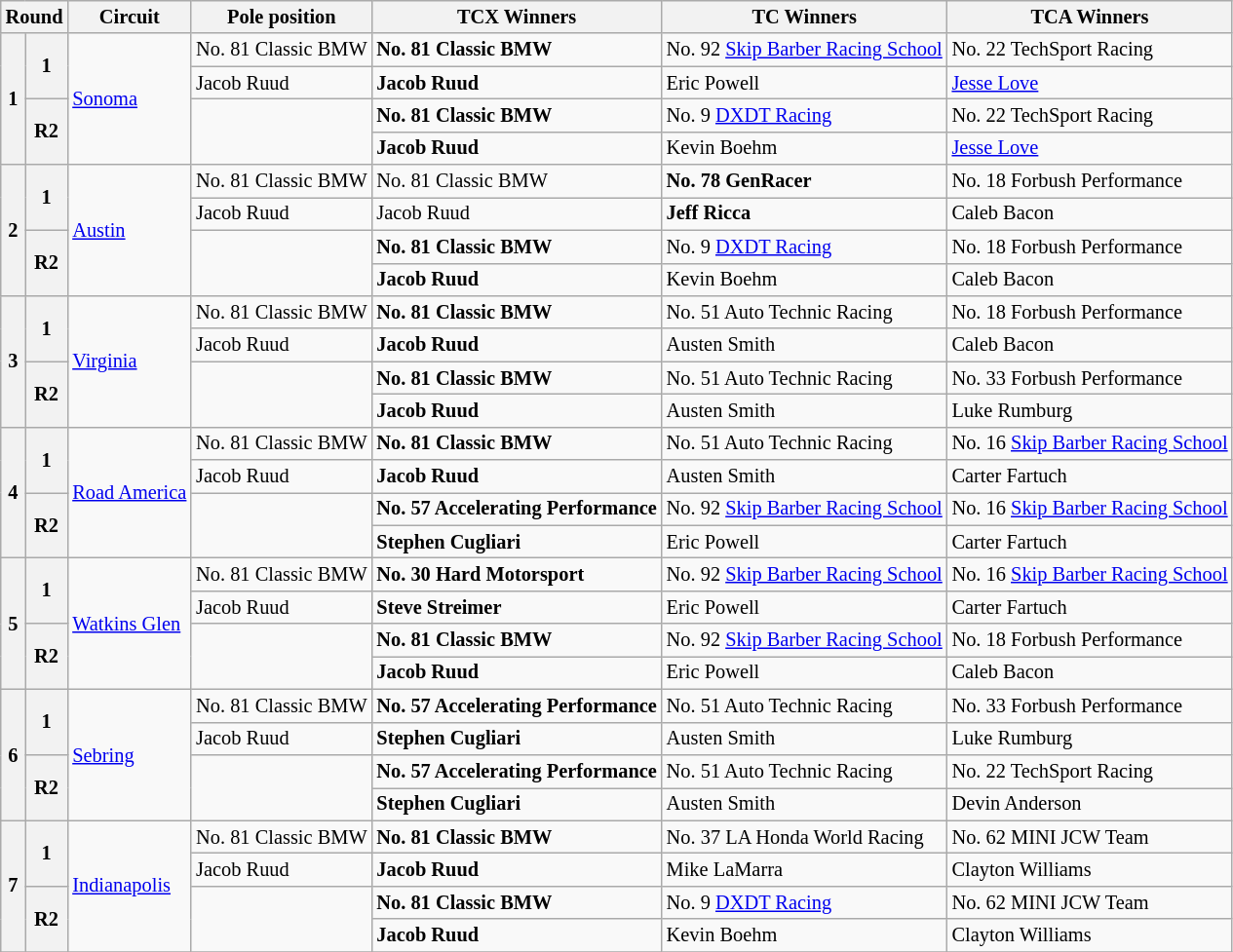<table class="wikitable" style="font-size:85%;">
<tr>
<th colspan=2>Round</th>
<th>Circuit</th>
<th>Pole position</th>
<th>TCX Winners</th>
<th>TC Winners</th>
<th>TCA Winners</th>
</tr>
<tr>
<th rowspan=4>1</th>
<th rowspan=2>1</th>
<td rowspan=4> <a href='#'>Sonoma</a></td>
<td> No. 81 Classic BMW</td>
<td> <strong>No. 81 Classic BMW</strong></td>
<td> No. 92 <a href='#'>Skip Barber Racing School</a></td>
<td> No. 22 TechSport Racing</td>
</tr>
<tr>
<td> Jacob Ruud</td>
<td> <strong>Jacob Ruud</strong></td>
<td> Eric Powell</td>
<td> <a href='#'>Jesse Love</a></td>
</tr>
<tr>
<th rowspan=2>R2</th>
<td rowspan=2></td>
<td> <strong>No. 81 Classic BMW</strong></td>
<td> No. 9 <a href='#'>DXDT Racing</a></td>
<td> No. 22 TechSport Racing</td>
</tr>
<tr>
<td> <strong>Jacob Ruud</strong></td>
<td> Kevin Boehm</td>
<td> <a href='#'>Jesse Love</a></td>
</tr>
<tr>
<th rowspan=4>2</th>
<th rowspan=2>1</th>
<td rowspan=4> <a href='#'>Austin</a></td>
<td> No. 81 Classic BMW</td>
<td> No. 81 Classic BMW</td>
<td> <strong>No. 78 GenRacer</strong></td>
<td> No. 18 Forbush Performance</td>
</tr>
<tr>
<td> Jacob Ruud</td>
<td> Jacob Ruud</td>
<td> <strong>Jeff Ricca</strong></td>
<td> Caleb Bacon</td>
</tr>
<tr>
<th rowspan=2>R2</th>
<td rowspan=2></td>
<td><strong> No. 81 Classic BMW</strong></td>
<td> No. 9 <a href='#'>DXDT Racing</a></td>
<td> No. 18 Forbush Performance</td>
</tr>
<tr>
<td><strong> Jacob Ruud</strong></td>
<td> Kevin Boehm</td>
<td> Caleb Bacon</td>
</tr>
<tr>
<th rowspan=4>3</th>
<th rowspan=2>1</th>
<td rowspan=4> <a href='#'>Virginia</a></td>
<td> No. 81 Classic BMW</td>
<td><strong> No. 81 Classic BMW</strong></td>
<td> No. 51 Auto Technic Racing</td>
<td> No. 18 Forbush Performance</td>
</tr>
<tr>
<td> Jacob Ruud</td>
<td><strong> Jacob Ruud</strong></td>
<td> Austen Smith</td>
<td> Caleb Bacon</td>
</tr>
<tr>
<th rowspan=2>R2</th>
<td rowspan=2></td>
<td><strong> No. 81 Classic BMW</strong></td>
<td> No. 51 Auto Technic Racing</td>
<td> No. 33 Forbush Performance</td>
</tr>
<tr>
<td><strong> Jacob Ruud</strong></td>
<td> Austen Smith</td>
<td> Luke Rumburg</td>
</tr>
<tr>
<th rowspan=4>4</th>
<th rowspan=2>1</th>
<td rowspan=4> <a href='#'>Road America</a></td>
<td> No. 81 Classic BMW</td>
<td><strong> No. 81 Classic BMW</strong></td>
<td> No. 51 Auto Technic Racing</td>
<td> No. 16 <a href='#'>Skip Barber Racing School</a></td>
</tr>
<tr>
<td> Jacob Ruud</td>
<td><strong> Jacob Ruud</strong></td>
<td> Austen Smith</td>
<td> Carter Fartuch</td>
</tr>
<tr>
<th rowspan=2>R2</th>
<td rowspan=2></td>
<td><strong> No. 57 Accelerating Performance</strong></td>
<td> No. 92 <a href='#'>Skip Barber Racing School</a></td>
<td> No. 16 <a href='#'>Skip Barber Racing School</a></td>
</tr>
<tr>
<td><strong> Stephen Cugliari</strong></td>
<td> Eric Powell</td>
<td> Carter Fartuch</td>
</tr>
<tr>
<th rowspan=4>5</th>
<th rowspan=2>1</th>
<td rowspan=4> <a href='#'>Watkins Glen</a></td>
<td> No. 81 Classic BMW</td>
<td><strong> No. 30 Hard Motorsport</strong></td>
<td> No. 92 <a href='#'>Skip Barber Racing School</a></td>
<td> No. 16 <a href='#'>Skip Barber Racing School</a></td>
</tr>
<tr>
<td> Jacob Ruud</td>
<td><strong> Steve Streimer</strong></td>
<td> Eric Powell</td>
<td> Carter Fartuch</td>
</tr>
<tr>
<th rowspan=2>R2</th>
<td rowspan=2></td>
<td><strong> No. 81 Classic BMW</strong></td>
<td> No. 92 <a href='#'>Skip Barber Racing School</a></td>
<td> No. 18 Forbush Performance</td>
</tr>
<tr>
<td><strong> Jacob Ruud</strong></td>
<td> Eric Powell</td>
<td> Caleb Bacon</td>
</tr>
<tr>
<th rowspan=4>6</th>
<th rowspan=2>1</th>
<td rowspan=4> <a href='#'>Sebring</a></td>
<td> No. 81 Classic BMW</td>
<td><strong> No. 57 Accelerating Performance</strong></td>
<td> No. 51 Auto Technic Racing</td>
<td> No. 33 Forbush Performance</td>
</tr>
<tr>
<td> Jacob Ruud</td>
<td><strong> Stephen Cugliari</strong></td>
<td> Austen Smith</td>
<td> Luke Rumburg</td>
</tr>
<tr>
<th rowspan=2>R2</th>
<td rowspan=2></td>
<td><strong> No. 57 Accelerating Performance</strong></td>
<td> No. 51 Auto Technic Racing</td>
<td> No. 22 TechSport Racing</td>
</tr>
<tr>
<td><strong> Stephen Cugliari</strong></td>
<td> Austen Smith</td>
<td> Devin Anderson</td>
</tr>
<tr>
<th rowspan=4>7</th>
<th rowspan=2>1</th>
<td rowspan=4> <a href='#'>Indianapolis</a></td>
<td> No. 81 Classic BMW</td>
<td><strong> No. 81 Classic BMW</strong></td>
<td> No. 37 LA Honda World Racing</td>
<td> No. 62 MINI JCW Team</td>
</tr>
<tr>
<td> Jacob Ruud</td>
<td><strong> Jacob Ruud</strong></td>
<td> Mike LaMarra</td>
<td> Clayton Williams</td>
</tr>
<tr>
<th rowspan=2>R2</th>
<td rowspan=2></td>
<td><strong> No. 81 Classic BMW</strong></td>
<td> No. 9 <a href='#'>DXDT Racing</a></td>
<td> No. 62 MINI JCW Team</td>
</tr>
<tr>
<td><strong> Jacob Ruud</strong></td>
<td> Kevin Boehm</td>
<td> Clayton Williams</td>
</tr>
<tr>
</tr>
</table>
